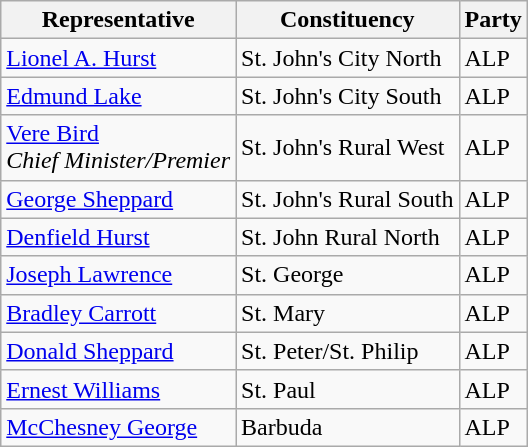<table class="wikitable">
<tr>
<th><strong>Representative</strong></th>
<th><strong>Constituency</strong></th>
<th><strong>Party</strong></th>
</tr>
<tr>
<td><a href='#'>Lionel A. Hurst</a></td>
<td>St. John's City North</td>
<td>ALP</td>
</tr>
<tr>
<td><a href='#'>Edmund Lake</a></td>
<td>St. John's City South</td>
<td>ALP</td>
</tr>
<tr>
<td><a href='#'>Vere Bird</a><br><em>Chief Minister/Premier</em></td>
<td>St. John's Rural West</td>
<td>ALP</td>
</tr>
<tr>
<td><a href='#'>George Sheppard</a></td>
<td>St. John's Rural South</td>
<td>ALP</td>
</tr>
<tr>
<td><a href='#'>Denfield Hurst</a></td>
<td>St. John Rural North</td>
<td>ALP</td>
</tr>
<tr>
<td><a href='#'>Joseph Lawrence</a></td>
<td>St. George</td>
<td>ALP</td>
</tr>
<tr>
<td><a href='#'>Bradley Carrott</a></td>
<td>St. Mary</td>
<td>ALP</td>
</tr>
<tr>
<td><a href='#'>Donald Sheppard</a></td>
<td>St. Peter/St. Philip</td>
<td>ALP</td>
</tr>
<tr>
<td><a href='#'>Ernest Williams</a></td>
<td>St. Paul</td>
<td>ALP</td>
</tr>
<tr>
<td><a href='#'>McChesney George</a></td>
<td>Barbuda</td>
<td>ALP</td>
</tr>
</table>
